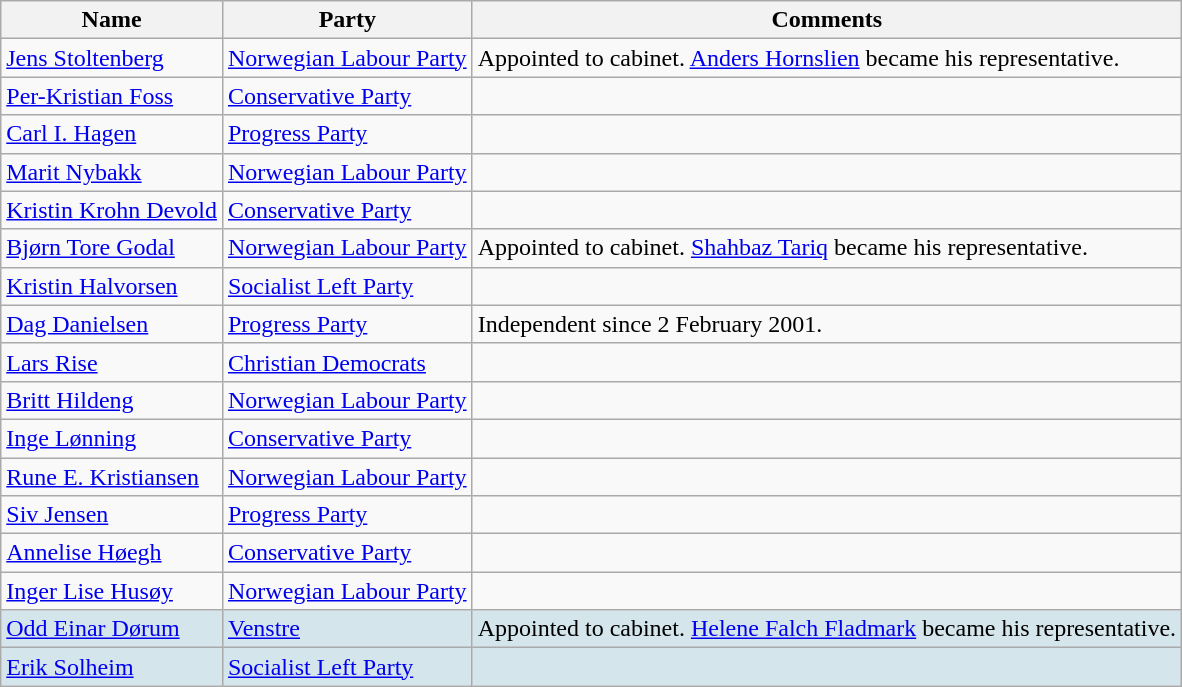<table class="wikitable">
<tr>
<th>Name</th>
<th>Party</th>
<th>Comments</th>
</tr>
<tr>
<td><a href='#'>Jens Stoltenberg</a></td>
<td><a href='#'>Norwegian Labour Party</a></td>
<td>Appointed to cabinet.  <a href='#'>Anders Hornslien</a> became his representative.</td>
</tr>
<tr>
<td><a href='#'>Per-Kristian Foss</a></td>
<td><a href='#'>Conservative Party</a></td>
<td></td>
</tr>
<tr>
<td><a href='#'>Carl I. Hagen</a></td>
<td><a href='#'>Progress Party</a></td>
<td></td>
</tr>
<tr>
<td><a href='#'>Marit Nybakk</a></td>
<td><a href='#'>Norwegian Labour Party</a></td>
<td></td>
</tr>
<tr>
<td><a href='#'>Kristin Krohn Devold</a></td>
<td><a href='#'>Conservative Party</a></td>
<td></td>
</tr>
<tr>
<td><a href='#'>Bjørn Tore Godal</a></td>
<td><a href='#'>Norwegian Labour Party</a></td>
<td>Appointed to cabinet. <a href='#'>Shahbaz Tariq</a> became his representative.</td>
</tr>
<tr>
<td><a href='#'>Kristin Halvorsen</a></td>
<td><a href='#'>Socialist Left Party</a></td>
<td></td>
</tr>
<tr>
<td><a href='#'>Dag Danielsen</a></td>
<td><a href='#'>Progress Party</a></td>
<td>Independent since 2 February 2001.</td>
</tr>
<tr>
<td><a href='#'>Lars Rise</a></td>
<td><a href='#'>Christian Democrats</a></td>
<td></td>
</tr>
<tr>
<td><a href='#'>Britt Hildeng</a></td>
<td><a href='#'>Norwegian Labour Party</a></td>
<td></td>
</tr>
<tr>
<td><a href='#'>Inge Lønning</a></td>
<td><a href='#'>Conservative Party</a></td>
<td></td>
</tr>
<tr>
<td><a href='#'>Rune E. Kristiansen</a></td>
<td><a href='#'>Norwegian Labour Party</a></td>
<td></td>
</tr>
<tr>
<td><a href='#'>Siv Jensen</a></td>
<td><a href='#'>Progress Party</a></td>
<td></td>
</tr>
<tr>
<td><a href='#'>Annelise Høegh</a></td>
<td><a href='#'>Conservative Party</a></td>
<td></td>
</tr>
<tr>
<td><a href='#'>Inger Lise Husøy</a></td>
<td><a href='#'>Norwegian Labour Party</a></td>
<td></td>
</tr>
<tr style="background:#D5E5EC">
<td><a href='#'>Odd Einar Dørum</a></td>
<td><a href='#'>Venstre</a></td>
<td>Appointed to cabinet. <a href='#'>Helene Falch Fladmark</a> became his representative.</td>
</tr>
<tr style="background:#D5E5EC">
<td><a href='#'>Erik Solheim</a></td>
<td><a href='#'>Socialist Left Party</a></td>
<td></td>
</tr>
</table>
